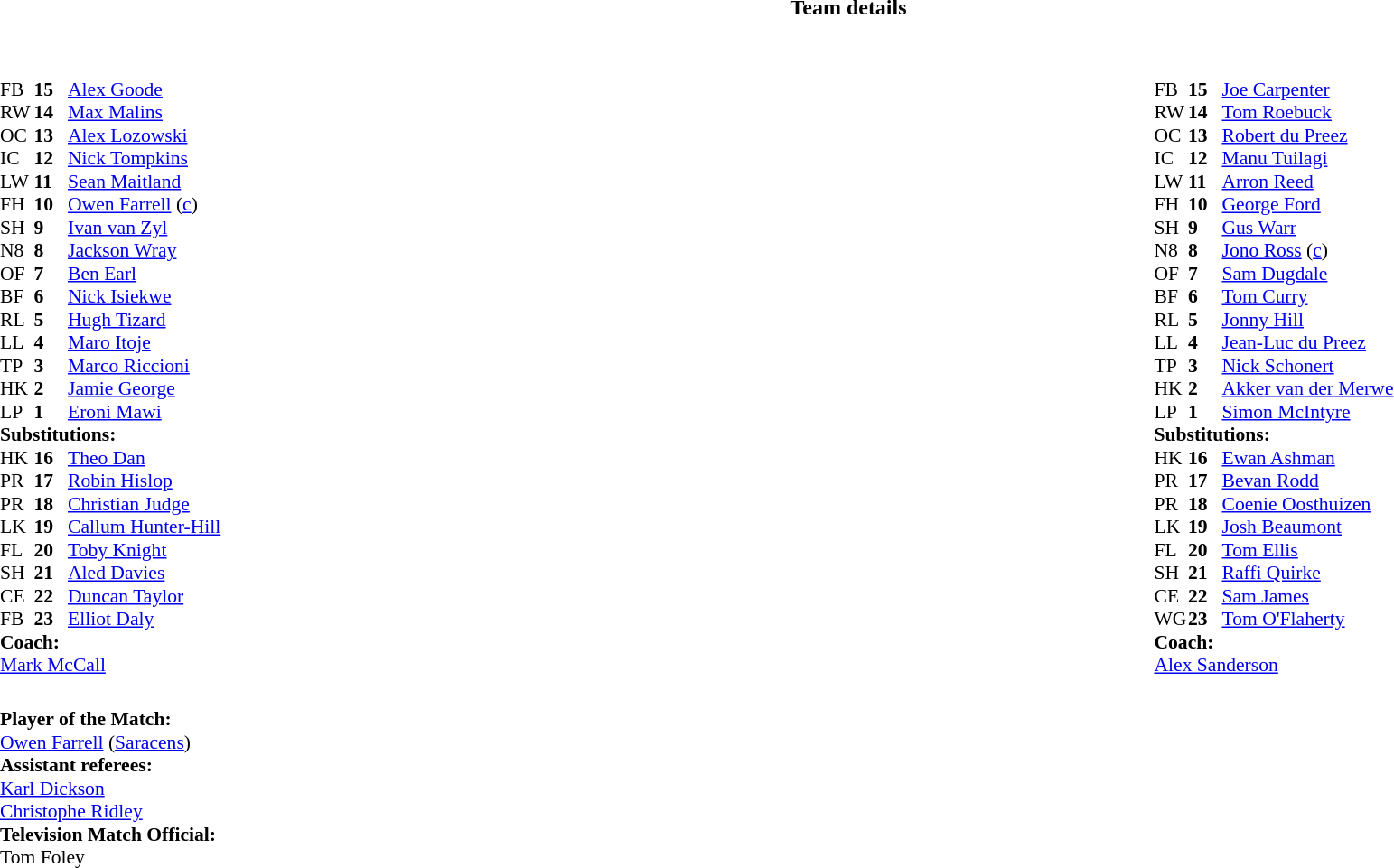<table border="0" style="width:100%;">
<tr>
<th>Team details</th>
</tr>
<tr>
<td><br><table width="100%">
<tr>
<td valign="top" width="50%"><br><table style="font-size: 90%" cellspacing="0" cellpadding="0">
<tr>
<th width="25"></th>
<th width="25"></th>
</tr>
<tr>
<td>FB</td>
<td><strong>15</strong></td>
<td> <a href='#'>Alex Goode</a></td>
</tr>
<tr>
<td>RW</td>
<td><strong>14</strong></td>
<td> <a href='#'>Max Malins</a></td>
</tr>
<tr>
<td>OC</td>
<td><strong>13</strong></td>
<td> <a href='#'>Alex Lozowski</a></td>
<td></td>
<td></td>
</tr>
<tr>
<td>IC</td>
<td><strong>12</strong></td>
<td> <a href='#'>Nick Tompkins</a></td>
</tr>
<tr>
<td>LW</td>
<td><strong>11</strong></td>
<td> <a href='#'>Sean Maitland</a></td>
<td></td>
<td></td>
</tr>
<tr>
<td>FH</td>
<td><strong>10</strong></td>
<td> <a href='#'>Owen Farrell</a> (<a href='#'>c</a>)</td>
</tr>
<tr>
<td>SH</td>
<td><strong>9</strong></td>
<td> <a href='#'>Ivan van Zyl</a></td>
<td></td>
<td></td>
</tr>
<tr>
<td>N8</td>
<td><strong>8</strong></td>
<td> <a href='#'>Jackson Wray</a></td>
<td></td>
<td></td>
<td></td>
</tr>
<tr>
<td>OF</td>
<td><strong>7</strong></td>
<td> <a href='#'>Ben Earl</a></td>
</tr>
<tr>
<td>BF</td>
<td><strong>6</strong></td>
<td> <a href='#'>Nick Isiekwe</a></td>
</tr>
<tr>
<td>RL</td>
<td><strong>5</strong></td>
<td> <a href='#'>Hugh Tizard</a></td>
<td></td>
<td></td>
</tr>
<tr>
<td>LL</td>
<td><strong>4</strong></td>
<td> <a href='#'>Maro Itoje</a></td>
</tr>
<tr>
<td>TP</td>
<td><strong>3</strong></td>
<td> <a href='#'>Marco Riccioni</a></td>
<td></td>
<td></td>
</tr>
<tr>
<td>HK</td>
<td><strong>2</strong></td>
<td> <a href='#'>Jamie George</a></td>
<td></td>
<td></td>
</tr>
<tr>
<td>LP</td>
<td><strong>1</strong></td>
<td> <a href='#'>Eroni Mawi</a></td>
<td></td>
<td></td>
<td></td>
</tr>
<tr>
<td colspan=3><strong>Substitutions:</strong></td>
</tr>
<tr>
<td>HK</td>
<td><strong>16</strong></td>
<td> <a href='#'>Theo Dan</a></td>
<td></td>
<td></td>
</tr>
<tr>
<td>PR</td>
<td><strong>17</strong></td>
<td> <a href='#'>Robin Hislop</a></td>
<td></td>
<td></td>
</tr>
<tr>
<td>PR</td>
<td><strong>18</strong></td>
<td> <a href='#'>Christian Judge</a></td>
<td></td>
<td></td>
</tr>
<tr>
<td>LK</td>
<td><strong>19</strong></td>
<td> <a href='#'>Callum Hunter-Hill</a></td>
<td></td>
<td></td>
</tr>
<tr>
<td>FL</td>
<td><strong>20</strong></td>
<td> <a href='#'>Toby Knight</a></td>
</tr>
<tr>
<td>SH</td>
<td><strong>21</strong></td>
<td> <a href='#'>Aled Davies</a></td>
<td></td>
<td></td>
</tr>
<tr>
<td>CE</td>
<td><strong>22</strong></td>
<td> <a href='#'>Duncan Taylor</a></td>
<td></td>
<td></td>
</tr>
<tr>
<td>FB</td>
<td><strong>23</strong></td>
<td> <a href='#'>Elliot Daly</a></td>
<td></td>
<td></td>
</tr>
<tr>
<td colspan=3><strong>Coach:</strong></td>
</tr>
<tr>
<td colspan="4"> <a href='#'>Mark McCall</a></td>
</tr>
<tr>
</tr>
</table>
</td>
<td style="vertical-align:top; width:50%"><br><table style="font-size: 90%" cellspacing="0" cellpadding="0"  align="center">
<tr>
<th width="25"></th>
<th width="25"></th>
</tr>
<tr>
<td>FB</td>
<td><strong>15</strong></td>
<td> <a href='#'>Joe Carpenter</a></td>
</tr>
<tr>
<td>RW</td>
<td><strong>14</strong></td>
<td> <a href='#'>Tom Roebuck</a></td>
<td></td>
<td></td>
</tr>
<tr>
<td>OC</td>
<td><strong>13</strong></td>
<td> <a href='#'>Robert du Preez</a></td>
</tr>
<tr>
<td>IC</td>
<td><strong>12</strong></td>
<td> <a href='#'>Manu Tuilagi</a></td>
<td></td>
<td></td>
</tr>
<tr>
<td>LW</td>
<td><strong>11</strong></td>
<td> <a href='#'>Arron Reed</a></td>
</tr>
<tr>
<td>FH</td>
<td><strong>10</strong></td>
<td> <a href='#'>George Ford</a></td>
</tr>
<tr>
<td>SH</td>
<td><strong>9</strong></td>
<td> <a href='#'>Gus Warr</a></td>
<td></td>
<td></td>
</tr>
<tr>
<td>N8</td>
<td><strong>8</strong></td>
<td> <a href='#'>Jono Ross</a> (<a href='#'>c</a>)</td>
</tr>
<tr>
<td>OF</td>
<td><strong>7</strong></td>
<td> <a href='#'>Sam Dugdale</a></td>
<td></td>
<td></td>
</tr>
<tr>
<td>BF</td>
<td><strong>6</strong></td>
<td> <a href='#'>Tom Curry</a></td>
<td></td>
</tr>
<tr>
<td>RL</td>
<td><strong>5</strong></td>
<td> <a href='#'>Jonny Hill</a></td>
</tr>
<tr>
<td>LL</td>
<td><strong>4</strong></td>
<td> <a href='#'>Jean-Luc du Preez</a></td>
<td></td>
<td></td>
</tr>
<tr>
<td>TP</td>
<td><strong>3</strong></td>
<td> <a href='#'>Nick Schonert</a></td>
<td></td>
<td></td>
</tr>
<tr>
<td>HK</td>
<td><strong>2</strong></td>
<td> <a href='#'>Akker van der Merwe</a></td>
<td></td>
<td></td>
</tr>
<tr>
<td>LP</td>
<td><strong>1</strong></td>
<td> <a href='#'>Simon McIntyre</a></td>
<td></td>
<td></td>
</tr>
<tr>
<td colspan=3><strong>Substitutions:</strong></td>
</tr>
<tr>
<td>HK</td>
<td><strong>16</strong></td>
<td> <a href='#'>Ewan Ashman</a></td>
<td></td>
<td></td>
</tr>
<tr>
<td>PR</td>
<td><strong>17</strong></td>
<td> <a href='#'>Bevan Rodd</a></td>
<td></td>
<td></td>
</tr>
<tr>
<td>PR</td>
<td><strong>18</strong></td>
<td> <a href='#'>Coenie Oosthuizen</a></td>
<td></td>
<td></td>
</tr>
<tr>
<td>LK</td>
<td><strong>19</strong></td>
<td> <a href='#'>Josh Beaumont</a></td>
<td></td>
<td></td>
</tr>
<tr>
<td>FL</td>
<td><strong>20</strong></td>
<td> <a href='#'>Tom Ellis</a></td>
<td></td>
<td></td>
</tr>
<tr>
<td>SH</td>
<td><strong>21</strong></td>
<td> <a href='#'>Raffi Quirke</a></td>
<td></td>
<td></td>
</tr>
<tr>
<td>CE</td>
<td><strong>22</strong></td>
<td> <a href='#'>Sam James</a></td>
<td></td>
<td></td>
</tr>
<tr>
<td>WG</td>
<td><strong>23</strong></td>
<td> <a href='#'>Tom O'Flaherty</a></td>
<td></td>
<td></td>
</tr>
<tr>
<td colspan=3><strong>Coach:</strong></td>
</tr>
<tr>
<td colspan="4"> <a href='#'>Alex Sanderson</a></td>
</tr>
</table>
</td>
</tr>
</table>
<table width=100% style="font-size: 90%">
<tr>
<td><br><strong>Player of the Match:</strong>
<br> <a href='#'>Owen Farrell</a> (<a href='#'>Saracens</a>)
<br><strong>Assistant referees:</strong>
<br><a href='#'>Karl Dickson</a>
<br><a href='#'>Christophe Ridley</a>
<br><strong>Television Match Official:</strong>
<br>Tom Foley</td>
</tr>
</table>
</td>
</tr>
</table>
